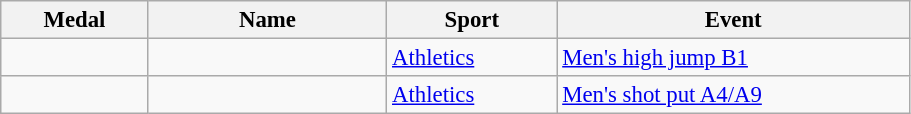<table class="wikitable sortable" style="font-size:95%">
<tr>
<th style="width:6em">Medal</th>
<th style="width:10em">Name</th>
<th style="width:7em">Sport</th>
<th style="width:15em">Event</th>
</tr>
<tr>
<td></td>
<td></td>
<td> <a href='#'>Athletics</a></td>
<td><a href='#'>Men's high jump B1</a></td>
</tr>
<tr>
<td></td>
<td></td>
<td> <a href='#'>Athletics</a></td>
<td><a href='#'>Men's shot put A4/A9</a></td>
</tr>
</table>
